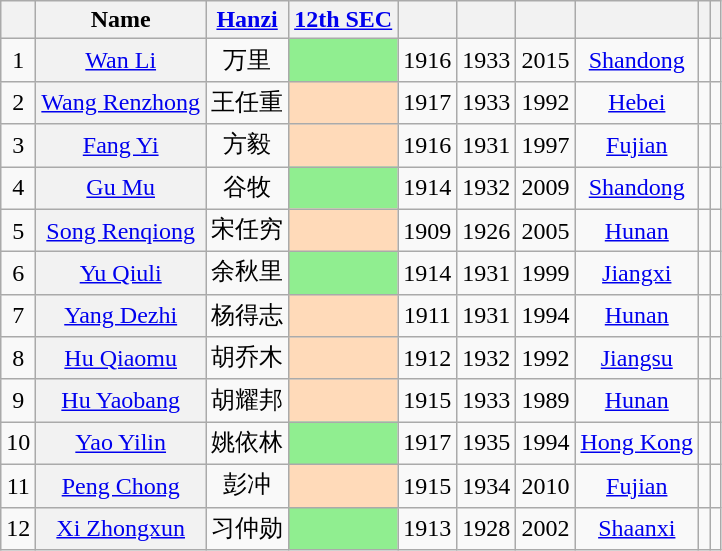<table class="wikitable sortable" style=text-align:center>
<tr>
<th scope=col></th>
<th scope=col>Name</th>
<th scope=col><a href='#'>Hanzi</a></th>
<th scope=col><a href='#'>12th SEC</a></th>
<th scope=col></th>
<th scope=col></th>
<th scope=col></th>
<th scope=col></th>
<th scope=col></th>
<th scope=col class="unsortable"></th>
</tr>
<tr>
<td>1</td>
<th align="center" scope="row" style="font-weight:normal;"><a href='#'>Wan Li</a></th>
<td data-sort-value="4">万里</td>
<td bgcolor = LightGreen></td>
<td>1916</td>
<td>1933</td>
<td>2015</td>
<td><a href='#'>Shandong</a></td>
<td></td>
<td></td>
</tr>
<tr>
<td>2</td>
<th align="center" scope="row" style="font-weight:normal;"><a href='#'>Wang Renzhong</a></th>
<td data-sort-value="1">王任重</td>
<td bgcolor = PeachPuff></td>
<td>1917</td>
<td>1933</td>
<td>1992</td>
<td><a href='#'>Hebei</a></td>
<td></td>
<td></td>
</tr>
<tr>
<td>3</td>
<th align="center" scope="row" style="font-weight:normal;"><a href='#'>Fang Yi</a></th>
<td data-sort-value="33">方毅</td>
<td bgcolor = PeachPuff></td>
<td>1916</td>
<td>1931</td>
<td>1997</td>
<td><a href='#'>Fujian</a></td>
<td></td>
<td></td>
</tr>
<tr>
<td>4</td>
<th align="center" scope="row" style="font-weight:normal;"><a href='#'>Gu Mu</a></th>
<td data-sort-value="102">谷牧</td>
<td bgcolor = LightGreen></td>
<td>1914</td>
<td>1932</td>
<td>2009</td>
<td><a href='#'>Shandong</a></td>
<td></td>
<td></td>
</tr>
<tr>
<td>5</td>
<th align="center" scope="row" style="font-weight:normal;"><a href='#'>Song Renqiong</a></th>
<td data-sort-value="107">宋任穷</td>
<td bgcolor = PeachPuff></td>
<td>1909</td>
<td>1926</td>
<td>2005</td>
<td><a href='#'>Hunan</a></td>
<td></td>
<td></td>
</tr>
<tr>
<td>6</td>
<th align="center" scope="row" style="font-weight:normal;"><a href='#'>Yu Qiuli</a></th>
<td data-sort-value="102">余秋里</td>
<td bgcolor = LightGreen></td>
<td>1914</td>
<td>1931</td>
<td>1999</td>
<td><a href='#'>Jiangxi</a></td>
<td></td>
<td></td>
</tr>
<tr>
<td>7</td>
<th align="center" scope="row" style="font-weight:normal;"><a href='#'>Yang Dezhi</a></th>
<td data-sort-value="92">杨得志</td>
<td bgcolor = PeachPuff></td>
<td>1911</td>
<td>1931</td>
<td>1994</td>
<td><a href='#'>Hunan</a></td>
<td></td>
<td></td>
</tr>
<tr>
<td>8</td>
<th align="center" scope="row" style="font-weight:normal;"><a href='#'>Hu Qiaomu</a></th>
<td data-sort-value="149">胡乔木</td>
<td bgcolor = PeachPuff></td>
<td>1912</td>
<td>1932</td>
<td>1992</td>
<td><a href='#'>Jiangsu</a></td>
<td></td>
<td></td>
</tr>
<tr>
<td>9</td>
<th align="center" scope="row" style="font-weight:normal;"><a href='#'>Hu Yaobang</a></th>
<td data-sort-value="151">胡耀邦</td>
<td bgcolor = PeachPuff></td>
<td>1915</td>
<td>1933</td>
<td>1989</td>
<td><a href='#'>Hunan</a></td>
<td></td>
<td></td>
</tr>
<tr>
<td>10</td>
<th align="center" scope="row" style="font-weight:normal;"><a href='#'>Yao Yilin</a></th>
<td data-sort-value="156">姚依林</td>
<td bgcolor = LightGreen></td>
<td>1917</td>
<td>1935</td>
<td>1994</td>
<td><a href='#'>Hong Kong</a></td>
<td></td>
<td></td>
</tr>
<tr>
<td>11</td>
<th align="center" scope="row" style="font-weight:normal;"><a href='#'>Peng Chong</a></th>
<td data-sort-value="178">彭冲</td>
<td bgcolor = PeachPuff></td>
<td>1915</td>
<td>1934</td>
<td>2010</td>
<td><a href='#'>Fujian</a></td>
<td></td>
<td></td>
</tr>
<tr>
<td>12</td>
<th align="center" scope="row" style="font-weight:normal;"><a href='#'>Xi Zhongxun</a></th>
<td data-sort-value="8">习仲勋</td>
<td bgcolor = LightGreen></td>
<td>1913</td>
<td>1928</td>
<td>2002</td>
<td><a href='#'>Shaanxi</a></td>
<td></td>
<td></td>
</tr>
</table>
